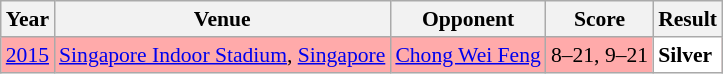<table class="sortable wikitable" style="font-size: 90%;">
<tr>
<th>Year</th>
<th>Venue</th>
<th>Opponent</th>
<th>Score</th>
<th>Result</th>
</tr>
<tr style="background:#FFAAAA">
<td align="center"><a href='#'>2015</a></td>
<td align="left"><a href='#'>Singapore Indoor Stadium</a>, <a href='#'>Singapore</a></td>
<td align="left"> <a href='#'>Chong Wei Feng</a></td>
<td align="left">8–21, 9–21</td>
<td style="text-align:left; background:white"> <strong>Silver</strong></td>
</tr>
</table>
